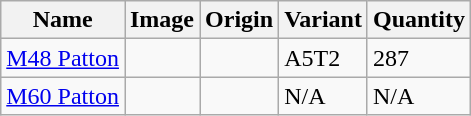<table class="wikitable">
<tr>
<th>Name</th>
<th>Image</th>
<th>Origin</th>
<th>Variant</th>
<th>Quantity</th>
</tr>
<tr>
<td><a href='#'>M48 Patton</a></td>
<td></td>
<td></td>
<td>A5T2</td>
<td>287</td>
</tr>
<tr>
<td><a href='#'>M60 Patton</a></td>
<td></td>
<td></td>
<td>N/A</td>
<td>N/A</td>
</tr>
</table>
